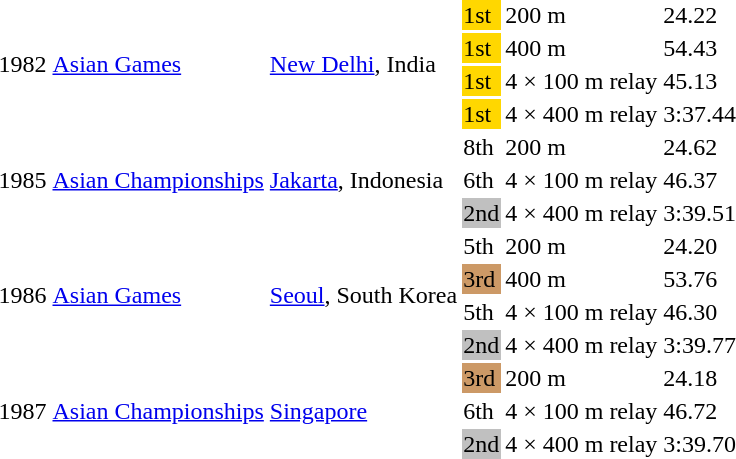<table>
<tr>
<td rowspan=4>1982</td>
<td rowspan=4><a href='#'>Asian Games</a></td>
<td rowspan=4><a href='#'>New Delhi</a>, India</td>
<td bgcolor=gold>1st</td>
<td>200 m</td>
<td>24.22</td>
</tr>
<tr>
<td bgcolor=gold>1st</td>
<td>400 m</td>
<td>54.43 </td>
</tr>
<tr>
<td bgcolor=gold>1st</td>
<td>4 × 100 m relay</td>
<td>45.13 </td>
</tr>
<tr>
<td bgcolor=gold>1st</td>
<td>4 × 400 m relay</td>
<td>3:37.44 </td>
</tr>
<tr>
<td rowspan=3>1985</td>
<td rowspan=3><a href='#'>Asian Championships</a></td>
<td rowspan=3><a href='#'>Jakarta</a>, Indonesia</td>
<td>8th</td>
<td>200 m</td>
<td>24.62</td>
</tr>
<tr>
<td>6th</td>
<td>4 × 100 m relay</td>
<td>46.37</td>
</tr>
<tr>
<td bgcolor=silver>2nd</td>
<td>4 × 400 m relay</td>
<td>3:39.51</td>
</tr>
<tr>
<td rowspan=4>1986</td>
<td rowspan=4><a href='#'>Asian Games</a></td>
<td rowspan=4><a href='#'>Seoul</a>, South Korea</td>
<td>5th</td>
<td>200 m</td>
<td>24.20</td>
</tr>
<tr>
<td bgcolor=cc9966>3rd</td>
<td>400 m</td>
<td>53.76</td>
</tr>
<tr>
<td>5th</td>
<td>4 × 100 m relay</td>
<td>46.30</td>
</tr>
<tr>
<td bgcolor=silver>2nd</td>
<td>4 × 400 m relay</td>
<td>3:39.77</td>
</tr>
<tr>
<td rowspan=3>1987</td>
<td rowspan=3><a href='#'>Asian Championships</a></td>
<td rowspan=3><a href='#'>Singapore</a></td>
<td bgcolor=cc9966>3rd</td>
<td>200 m</td>
<td>24.18</td>
</tr>
<tr>
<td>6th</td>
<td>4 × 100 m relay</td>
<td>46.72</td>
</tr>
<tr>
<td bgcolor=silver>2nd</td>
<td>4 × 400 m relay</td>
<td>3:39.70</td>
</tr>
</table>
